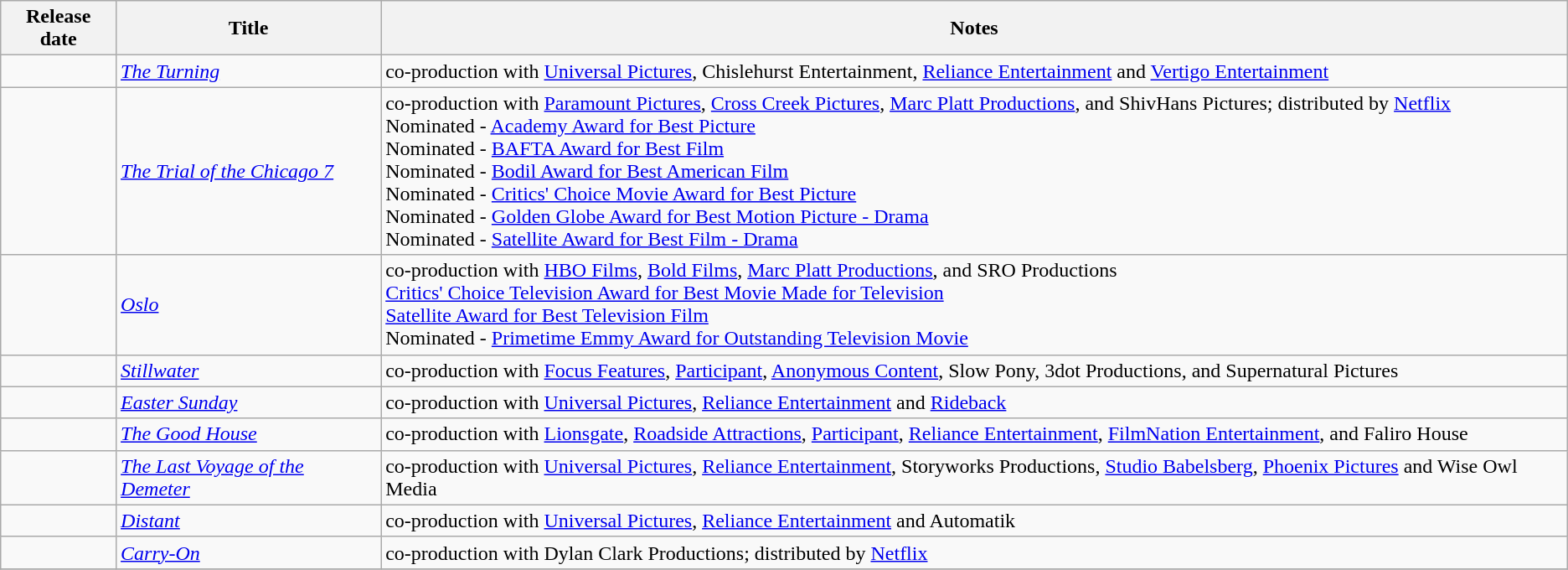<table class="wikitable sortable">
<tr>
<th>Release date</th>
<th>Title</th>
<th>Notes</th>
</tr>
<tr>
<td></td>
<td><em><a href='#'>The Turning</a></em></td>
<td>co-production with <a href='#'>Universal Pictures</a>, Chislehurst Entertainment, <a href='#'>Reliance Entertainment</a> and <a href='#'>Vertigo Entertainment</a></td>
</tr>
<tr>
<td></td>
<td><em><a href='#'>The Trial of the Chicago 7</a></em></td>
<td>co-production with <a href='#'>Paramount Pictures</a>, <a href='#'>Cross Creek Pictures</a>, <a href='#'>Marc Platt Productions</a>, and ShivHans Pictures; distributed by <a href='#'>Netflix</a><br>Nominated - <a href='#'>Academy Award for Best Picture</a><br>Nominated - <a href='#'>BAFTA Award for Best Film</a><br>Nominated - <a href='#'>Bodil Award for Best American Film</a><br>Nominated - <a href='#'>Critics' Choice Movie Award for Best Picture</a><br>Nominated - <a href='#'>Golden Globe Award for Best Motion Picture - Drama</a><br>Nominated - <a href='#'>Satellite Award for Best Film - Drama</a></td>
</tr>
<tr>
<td></td>
<td><em><a href='#'>Oslo</a></em></td>
<td>co-production with <a href='#'>HBO Films</a>, <a href='#'>Bold Films</a>, <a href='#'>Marc Platt Productions</a>, and SRO Productions<br><a href='#'>Critics' Choice Television Award for Best Movie Made for Television</a><br><a href='#'>Satellite Award for Best Television Film</a><br>Nominated - <a href='#'>Primetime Emmy Award for Outstanding Television Movie</a></td>
</tr>
<tr>
<td></td>
<td><em><a href='#'>Stillwater</a></em></td>
<td>co-production with <a href='#'>Focus Features</a>, <a href='#'>Participant</a>, <a href='#'>Anonymous Content</a>, Slow Pony, 3dot Productions, and Supernatural Pictures</td>
</tr>
<tr>
<td></td>
<td><em><a href='#'>Easter Sunday</a></em></td>
<td>co-production with <a href='#'>Universal Pictures</a>, <a href='#'>Reliance Entertainment</a> and <a href='#'>Rideback</a></td>
</tr>
<tr>
<td></td>
<td><em><a href='#'>The Good House</a></em></td>
<td>co-production with <a href='#'>Lionsgate</a>, <a href='#'>Roadside Attractions</a>, <a href='#'>Participant</a>, <a href='#'>Reliance Entertainment</a>, <a href='#'>FilmNation Entertainment</a>, and Faliro House</td>
</tr>
<tr>
<td></td>
<td><em><a href='#'>The Last Voyage of the Demeter</a></em></td>
<td>co-production with <a href='#'>Universal Pictures</a>, <a href='#'>Reliance Entertainment</a>, Storyworks Productions, <a href='#'>Studio Babelsberg</a>, <a href='#'>Phoenix Pictures</a> and Wise Owl Media</td>
</tr>
<tr>
<td></td>
<td><em><a href='#'>Distant</a></em></td>
<td>co-production with <a href='#'>Universal Pictures</a>, <a href='#'>Reliance Entertainment</a> and Automatik</td>
</tr>
<tr>
<td></td>
<td><em><a href='#'>Carry-On</a></em></td>
<td>co-production with Dylan Clark Productions; distributed by <a href='#'>Netflix</a></td>
</tr>
<tr>
</tr>
</table>
